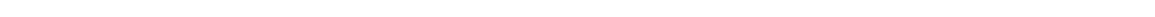<table style="width:88%; text-align:center;">
<tr style="color:white;">
<td style="background:"><strong>40</strong></td>
<td style="background:"><strong>3</strong></td>
<td style="background:"><strong>3</strong></td>
<td style="background:"><strong>17</strong></td>
</tr>
</table>
